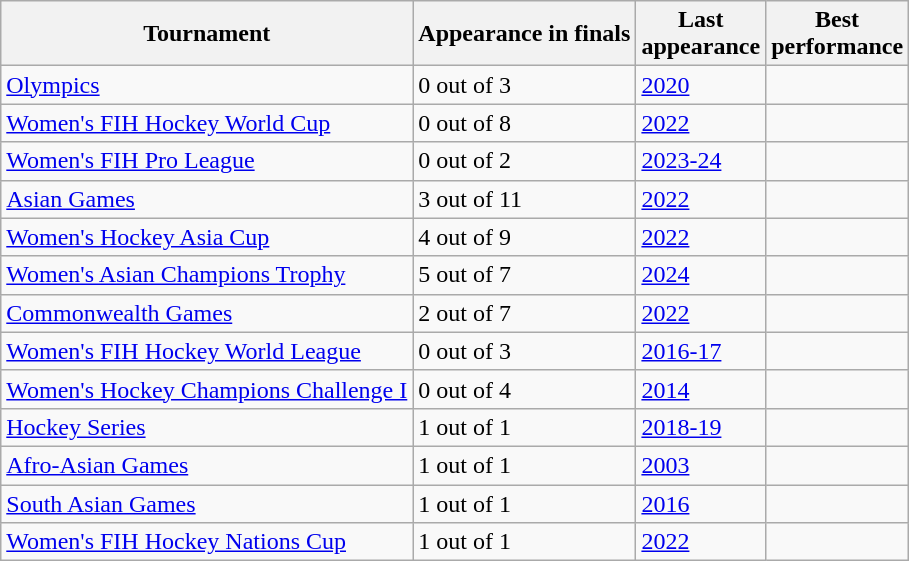<table class="wikitable sortable" style="text-align:left;">
<tr>
<th>Tournament</th>
<th data-sort-type="number">Appearance in finals</th>
<th>Last<br>appearance</th>
<th>Best<br>performance</th>
</tr>
<tr>
<td><a href='#'>Olympics</a></td>
<td>0 out of 3</td>
<td><a href='#'>2020</a></td>
<td></td>
</tr>
<tr>
<td><a href='#'>Women's FIH Hockey World Cup</a></td>
<td>0 out of 8</td>
<td><a href='#'>2022</a></td>
<td></td>
</tr>
<tr>
<td><a href='#'>Women's FIH Pro League</a></td>
<td>0 out of 2</td>
<td><a href='#'>2023-24</a></td>
<td></td>
</tr>
<tr>
<td><a href='#'>Asian Games</a></td>
<td>3 out of 11</td>
<td><a href='#'>2022</a></td>
<td></td>
</tr>
<tr>
<td><a href='#'>Women's Hockey Asia Cup</a></td>
<td>4 out of 9</td>
<td><a href='#'>2022</a></td>
<td></td>
</tr>
<tr>
<td><a href='#'>Women's Asian Champions Trophy</a></td>
<td>5 out of 7</td>
<td><a href='#'>2024</a></td>
<td></td>
</tr>
<tr>
<td><a href='#'>Commonwealth Games</a></td>
<td>2 out of 7</td>
<td><a href='#'>2022</a></td>
<td></td>
</tr>
<tr>
<td><a href='#'>Women's FIH Hockey World League</a></td>
<td>0 out of 3</td>
<td><a href='#'>2016-17</a></td>
<td></td>
</tr>
<tr>
<td><a href='#'>Women's Hockey Champions Challenge I</a></td>
<td>0 out of 4</td>
<td><a href='#'>2014</a></td>
<td></td>
</tr>
<tr>
<td><a href='#'>Hockey Series</a></td>
<td>1 out of 1</td>
<td><a href='#'>2018-19</a></td>
<td></td>
</tr>
<tr>
<td><a href='#'>Afro-Asian Games</a></td>
<td>1 out of 1</td>
<td><a href='#'>2003</a></td>
<td></td>
</tr>
<tr>
<td><a href='#'>South Asian Games</a></td>
<td>1 out of 1</td>
<td><a href='#'>2016</a></td>
<td></td>
</tr>
<tr>
<td><a href='#'>Women's FIH Hockey Nations Cup</a></td>
<td>1 out of 1</td>
<td><a href='#'>2022</a></td>
<td></td>
</tr>
</table>
